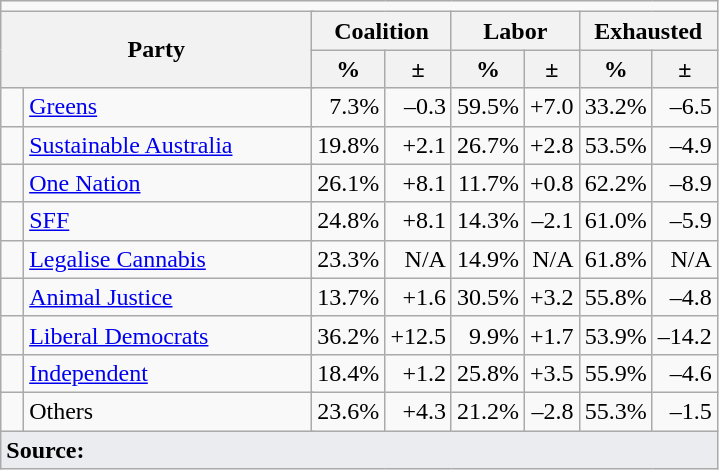<table class="wikitable sortable tpl-blanktable" style="text-align:right; margin-bottom:0">
<tr>
<td colspan=9 align=center></td>
</tr>
<tr>
<th colspan="3" rowspan="2" style="width:200px">Party</th>
<th colspan="2">Coalition</th>
<th colspan="2">Labor</th>
<th colspan="2">Exhausted</th>
</tr>
<tr>
<th data-sort-type="number">%</th>
<th data-sort-type="number">±</th>
<th data-sort-type="number">%</th>
<th data-sort-type="number">±</th>
<th data-sort-type="number">%</th>
<th data-sort-type="number">±</th>
</tr>
<tr>
<td> </td>
<td colspan="2" style="text-align:left;"><a href='#'>Greens</a></td>
<td>7.3%</td>
<td>–0.3</td>
<td>59.5%</td>
<td>+7.0</td>
<td>33.2%</td>
<td>–6.5</td>
</tr>
<tr>
<td> </td>
<td colspan="2" style="text-align:left;"><a href='#'>Sustainable Australia</a></td>
<td>19.8%</td>
<td>+2.1</td>
<td>26.7%</td>
<td>+2.8</td>
<td>53.5%</td>
<td>–4.9</td>
</tr>
<tr>
<td> </td>
<td colspan="2" style="text-align:left;"><a href='#'>One Nation</a></td>
<td>26.1%</td>
<td>+8.1</td>
<td>11.7%</td>
<td>+0.8</td>
<td>62.2%</td>
<td>–8.9</td>
</tr>
<tr>
<td> </td>
<td colspan="2" style="text-align:left;"><a href='#'>SFF</a></td>
<td>24.8%</td>
<td>+8.1</td>
<td>14.3%</td>
<td>–2.1</td>
<td>61.0%</td>
<td>–5.9</td>
</tr>
<tr>
<td> </td>
<td colspan="2" style="text-align:left;"><a href='#'>Legalise Cannabis</a></td>
<td>23.3%</td>
<td>N/A</td>
<td>14.9%</td>
<td>N/A</td>
<td>61.8%</td>
<td>N/A</td>
</tr>
<tr>
<td> </td>
<td colspan="2" style="text-align:left;"><a href='#'>Animal Justice</a></td>
<td>13.7%</td>
<td>+1.6</td>
<td>30.5%</td>
<td>+3.2</td>
<td>55.8%</td>
<td>–4.8</td>
</tr>
<tr>
<td> </td>
<td colspan="2" style="text-align:left;"><a href='#'>Liberal Democrats</a></td>
<td>36.2%</td>
<td>+12.5</td>
<td>9.9%</td>
<td>+1.7</td>
<td>53.9%</td>
<td>–14.2</td>
</tr>
<tr>
<td> </td>
<td colspan="2" style="text-align:left;"><a href='#'>Independent</a></td>
<td>18.4%</td>
<td>+1.2</td>
<td>25.8%</td>
<td>+3.5</td>
<td>55.9%</td>
<td>–4.6</td>
</tr>
<tr>
<td> </td>
<td colspan="2" style="text-align:left;">Others</td>
<td>23.6%</td>
<td>+4.3</td>
<td>21.2%</td>
<td>–2.8</td>
<td>55.3%</td>
<td>–1.5</td>
</tr>
<tr>
<td colspan="9" style="text-align:left; background-color:#eaecf0"><strong>Source:</strong> </td>
</tr>
</table>
